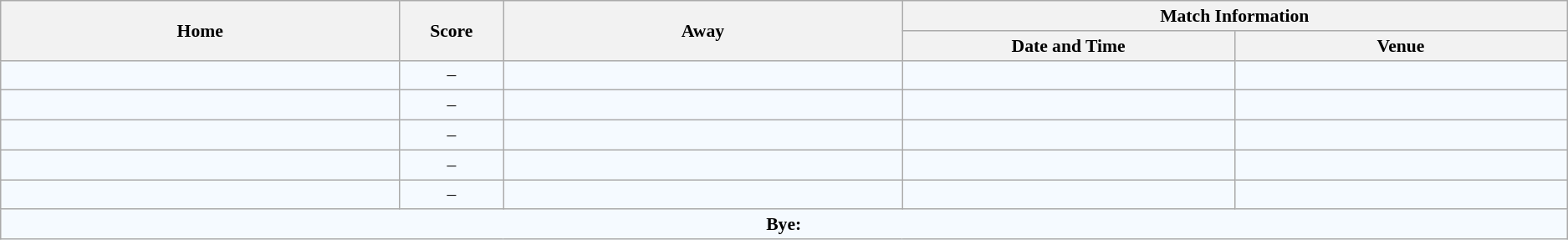<table class="wikitable" style="border-collapse:collapse; font-size:90%; text-align:center;">
<tr>
<th rowspan="2" width="12%">Home</th>
<th rowspan="2" width="3%">Score</th>
<th rowspan="2" width="12%">Away</th>
<th colspan="2">Match Information</th>
</tr>
<tr bgcolor="#EFEFEF">
<th width="10%">Date and Time</th>
<th width="10%">Venue</th>
</tr>
<tr bgcolor="#F5FAFF">
<td align="centre"></td>
<td>–</td>
<td align="centre"></td>
<td></td>
<td></td>
</tr>
<tr bgcolor="#F5FAFF">
<td align="centre"></td>
<td>–</td>
<td align="centre"></td>
<td></td>
<td></td>
</tr>
<tr bgcolor="#F5FAFF">
<td align="centre"></td>
<td>–</td>
<td align="centre"></td>
<td></td>
<td></td>
</tr>
<tr bgcolor="#F5FAFF">
<td align="centre"></td>
<td>–</td>
<td align="centre"></td>
<td></td>
<td></td>
</tr>
<tr bgcolor="#F5FAFF">
<td align="centre"></td>
<td>–</td>
<td align="centre"></td>
<td></td>
<td></td>
</tr>
<tr bgcolor="#F5FAFF">
<td colspan="5" style="text-align:centre;"><strong>Bye:</strong></td>
</tr>
</table>
